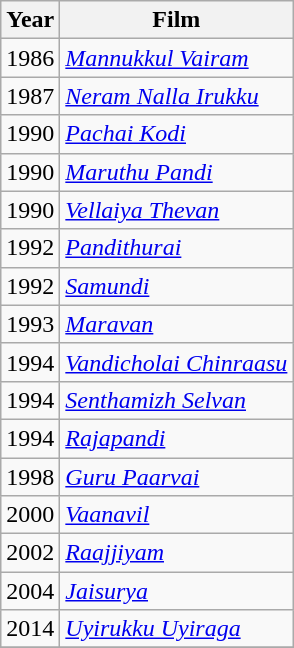<table class="wikitable sortable">
<tr>
<th>Year</th>
<th>Film</th>
</tr>
<tr>
<td>1986</td>
<td><em><a href='#'>Mannukkul Vairam</a></em></td>
</tr>
<tr>
<td>1987</td>
<td><em><a href='#'>Neram Nalla Irukku</a></em></td>
</tr>
<tr>
<td>1990</td>
<td><em><a href='#'>Pachai Kodi</a></em></td>
</tr>
<tr>
<td>1990</td>
<td><em><a href='#'>Maruthu Pandi</a></em></td>
</tr>
<tr>
<td>1990</td>
<td><em><a href='#'>Vellaiya Thevan</a></em></td>
</tr>
<tr>
<td>1992</td>
<td><em><a href='#'>Pandithurai</a></em></td>
</tr>
<tr>
<td>1992</td>
<td><em><a href='#'>Samundi</a></em></td>
</tr>
<tr>
<td>1993</td>
<td><em><a href='#'>Maravan</a></em></td>
</tr>
<tr>
<td>1994</td>
<td><em><a href='#'>Vandicholai Chinraasu</a></em></td>
</tr>
<tr>
<td>1994</td>
<td><em><a href='#'>Senthamizh Selvan</a></em></td>
</tr>
<tr>
<td>1994</td>
<td><em><a href='#'>Rajapandi</a></em></td>
</tr>
<tr>
<td>1998</td>
<td><em><a href='#'>Guru Paarvai</a></em></td>
</tr>
<tr>
<td>2000</td>
<td><em><a href='#'>Vaanavil</a></em></td>
</tr>
<tr>
<td>2002</td>
<td><em><a href='#'>Raajjiyam</a></em></td>
</tr>
<tr>
<td>2004</td>
<td><em><a href='#'>Jaisurya</a></em></td>
</tr>
<tr>
<td>2014</td>
<td><em><a href='#'>Uyirukku Uyiraga</a></em></td>
</tr>
<tr>
</tr>
</table>
